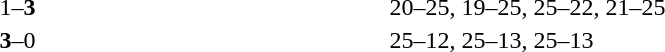<table>
<tr>
<th width=200></th>
<th width=80></th>
<th width=200></th>
<th width=220></th>
</tr>
<tr>
<td align=right></td>
<td align=center>1–<strong>3</strong></td>
<td><strong></strong></td>
<td>20–25, 19–25, 25–22, 21–25</td>
</tr>
<tr>
<td align=right><strong></strong></td>
<td align=center><strong>3</strong>–0</td>
<td></td>
<td>25–12, 25–13, 25–13</td>
</tr>
</table>
